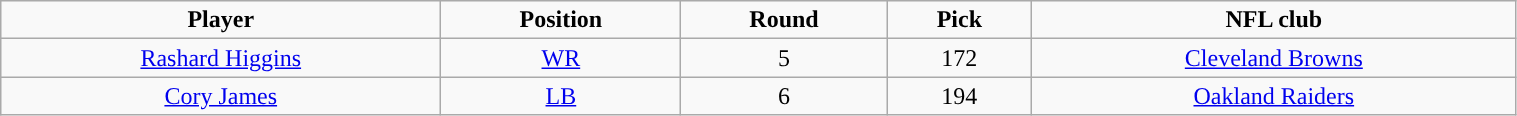<table class="wikitable" width="80%">
<tr align="center">
<td><strong>Player</strong></td>
<td><strong>Position</strong></td>
<td><strong>Round</strong></td>
<td><strong>Pick</strong></td>
<td><strong>NFL club</strong></td>
</tr>
<tr align="center" bgcolor="">
<td><a href='#'>Rashard Higgins</a></td>
<td><a href='#'>WR</a></td>
<td>5</td>
<td>172</td>
<td><a href='#'>Cleveland Browns</a></td>
</tr>
<tr align="center" bgcolor="">
<td><a href='#'>Cory James</a></td>
<td><a href='#'>LB</a></td>
<td>6</td>
<td>194</td>
<td><a href='#'>Oakland Raiders</a></td>
</tr>
</table>
